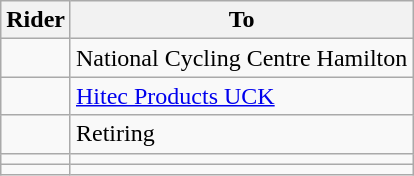<table class="wikitable sortable">
<tr>
<th>Rider</th>
<th>To</th>
</tr>
<tr>
<td></td>
<td>National Cycling Centre Hamilton</td>
</tr>
<tr>
<td></td>
<td><a href='#'>Hitec Products UCK</a></td>
</tr>
<tr>
<td></td>
<td>Retiring</td>
</tr>
<tr>
<td></td>
<td></td>
</tr>
<tr>
<td></td>
<td></td>
</tr>
</table>
